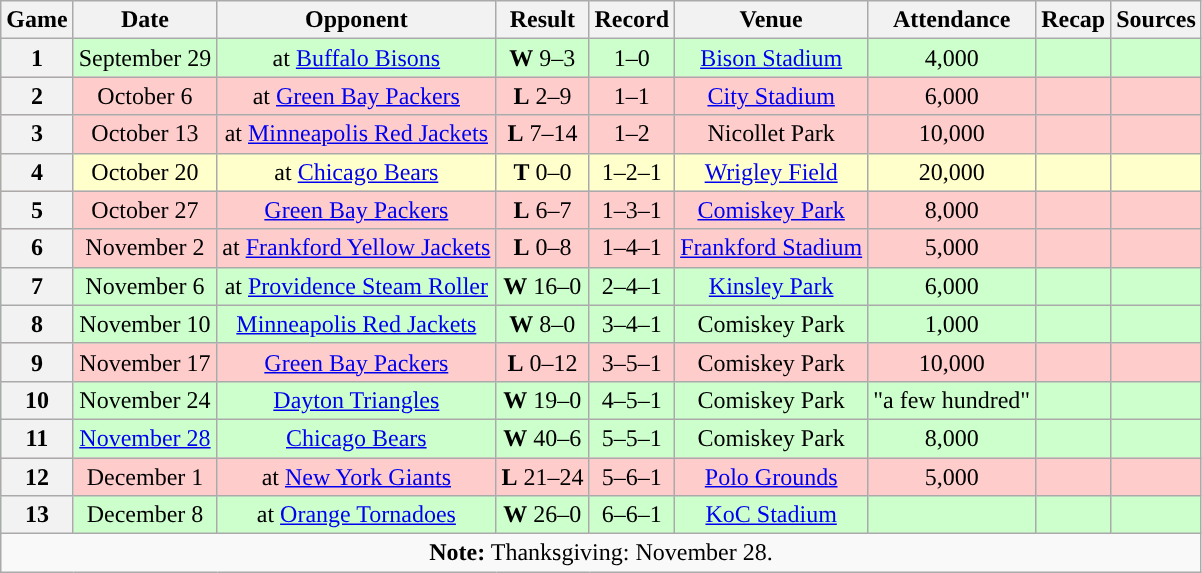<table class="wikitable" style="text-align:center">
<tr>
<th>Game</th>
<th>Date</th>
<th>Opponent</th>
<th>Result</th>
<th>Record</th>
<th>Venue</th>
<th>Attendance</th>
<th>Recap</th>
<th>Sources</th>
</tr>
<tr style="background:#cfc">
<th>1</th>
<td>September 29</td>
<td>at <a href='#'>Buffalo Bisons</a></td>
<td><strong>W</strong> 9–3</td>
<td>1–0</td>
<td><a href='#'>Bison Stadium</a></td>
<td>4,000</td>
<td></td>
<td></td>
</tr>
<tr style="background:#fcc">
<th>2</th>
<td>October 6</td>
<td>at <a href='#'>Green Bay Packers</a></td>
<td><strong>L</strong> 2–9</td>
<td>1–1</td>
<td><a href='#'>City Stadium</a></td>
<td>6,000</td>
<td></td>
<td></td>
</tr>
<tr style="background:#fcc">
<th>3</th>
<td>October 13</td>
<td>at <a href='#'>Minneapolis Red Jackets</a></td>
<td><strong>L</strong> 7–14</td>
<td>1–2</td>
<td>Nicollet Park</td>
<td>10,000</td>
<td></td>
<td></td>
</tr>
<tr style="background:#ffc">
<th>4</th>
<td>October 20</td>
<td>at <a href='#'>Chicago Bears</a></td>
<td><strong>T</strong> 0–0</td>
<td>1–2–1</td>
<td><a href='#'>Wrigley Field</a></td>
<td>20,000</td>
<td></td>
<td></td>
</tr>
<tr style="background:#fcc">
<th>5</th>
<td>October 27</td>
<td><a href='#'>Green Bay Packers</a></td>
<td><strong>L</strong> 6–7</td>
<td>1–3–1</td>
<td><a href='#'>Comiskey Park</a></td>
<td>8,000</td>
<td></td>
<td></td>
</tr>
<tr style="background:#fcc">
<th>6</th>
<td>November 2</td>
<td>at <a href='#'>Frankford Yellow Jackets</a></td>
<td><strong>L</strong> 0–8</td>
<td>1–4–1</td>
<td><a href='#'>Frankford Stadium</a></td>
<td>5,000</td>
<td></td>
<td></td>
</tr>
<tr style="background:#cfc">
<th>7</th>
<td>November 6</td>
<td>at <a href='#'>Providence Steam Roller</a></td>
<td><strong>W</strong> 16–0</td>
<td>2–4–1</td>
<td><a href='#'>Kinsley Park</a></td>
<td>6,000</td>
<td></td>
<td></td>
</tr>
<tr style="background:#cfc">
<th>8</th>
<td>November 10</td>
<td><a href='#'>Minneapolis Red Jackets</a></td>
<td><strong>W</strong> 8–0</td>
<td>3–4–1</td>
<td>Comiskey Park</td>
<td>1,000</td>
<td></td>
<td></td>
</tr>
<tr style="background:#fcc">
<th>9</th>
<td>November 17</td>
<td><a href='#'>Green Bay Packers</a></td>
<td><strong>L</strong> 0–12</td>
<td>3–5–1</td>
<td>Comiskey Park</td>
<td>10,000</td>
<td></td>
<td></td>
</tr>
<tr style="background:#cfc">
<th>10</th>
<td>November 24</td>
<td><a href='#'>Dayton Triangles</a></td>
<td><strong>W</strong> 19–0</td>
<td>4–5–1</td>
<td>Comiskey Park</td>
<td>"a few hundred"</td>
<td></td>
<td></td>
</tr>
<tr style="background:#cfc">
<th>11</th>
<td><a href='#'>November 28</a></td>
<td><a href='#'>Chicago Bears</a></td>
<td><strong>W</strong> 40–6</td>
<td>5–5–1</td>
<td>Comiskey Park</td>
<td>8,000</td>
<td></td>
<td></td>
</tr>
<tr style="background:#fcc">
<th>12</th>
<td>December 1</td>
<td>at <a href='#'>New York Giants</a></td>
<td><strong>L</strong> 21–24</td>
<td>5–6–1</td>
<td><a href='#'>Polo Grounds</a></td>
<td>5,000</td>
<td></td>
<td></td>
</tr>
<tr style="background:#cfc">
<th>13</th>
<td>December 8</td>
<td>at <a href='#'>Orange Tornadoes</a></td>
<td><strong>W</strong> 26–0</td>
<td>6–6–1</td>
<td><a href='#'>KoC Stadium</a></td>
<td></td>
<td></td>
<td></td>
</tr>
<tr>
<td colspan="10"><strong>Note:</strong> Thanksgiving: November 28.</td>
</tr>
</table>
